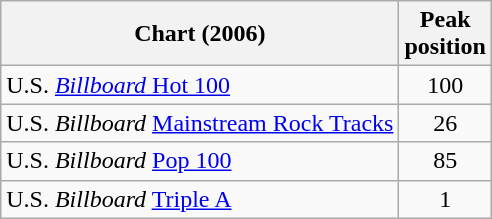<table class="wikitable">
<tr>
<th>Chart (2006)</th>
<th>Peak<br>position</th>
</tr>
<tr>
<td>U.S. <a href='#'><em>Billboard</em> Hot 100</a></td>
<td align="center">100</td>
</tr>
<tr>
<td>U.S. <em>Billboard</em> <a href='#'>Mainstream Rock Tracks</a></td>
<td align="center">26</td>
</tr>
<tr>
<td>U.S. <em>Billboard</em> <a href='#'>Pop 100</a></td>
<td align="center">85</td>
</tr>
<tr>
<td>U.S. <em>Billboard</em> <a href='#'>Triple A</a></td>
<td align="center">1</td>
</tr>
</table>
